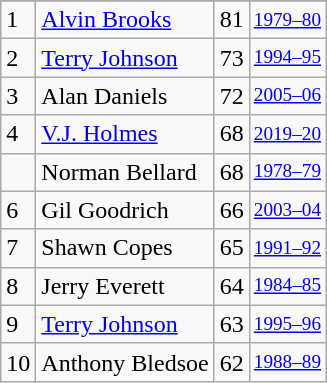<table class="wikitable">
<tr>
</tr>
<tr>
<td>1</td>
<td><a href='#'>Alvin Brooks</a></td>
<td>81</td>
<td style="font-size:80%;"><a href='#'>1979–80</a></td>
</tr>
<tr>
<td>2</td>
<td><a href='#'>Terry Johnson</a></td>
<td>73</td>
<td style="font-size:80%;"><a href='#'>1994–95</a></td>
</tr>
<tr>
<td>3</td>
<td>Alan Daniels</td>
<td>72</td>
<td style="font-size:80%;"><a href='#'>2005–06</a></td>
</tr>
<tr>
<td>4</td>
<td><a href='#'>V.J. Holmes</a></td>
<td>68</td>
<td style="font-size:80%;"><a href='#'>2019–20</a></td>
</tr>
<tr>
<td></td>
<td>Norman Bellard</td>
<td>68</td>
<td style="font-size:80%;"><a href='#'>1978–79</a></td>
</tr>
<tr>
<td>6</td>
<td>Gil Goodrich</td>
<td>66</td>
<td style="font-size:80%;"><a href='#'>2003–04</a></td>
</tr>
<tr>
<td>7</td>
<td>Shawn Copes</td>
<td>65</td>
<td style="font-size:80%;"><a href='#'>1991–92</a></td>
</tr>
<tr>
<td>8</td>
<td>Jerry Everett</td>
<td>64</td>
<td style="font-size:80%;"><a href='#'>1984–85</a></td>
</tr>
<tr>
<td>9</td>
<td><a href='#'>Terry Johnson</a></td>
<td>63</td>
<td style="font-size:80%;"><a href='#'>1995–96</a></td>
</tr>
<tr>
<td>10</td>
<td>Anthony Bledsoe</td>
<td>62</td>
<td style="font-size:80%;"><a href='#'>1988–89</a></td>
</tr>
</table>
